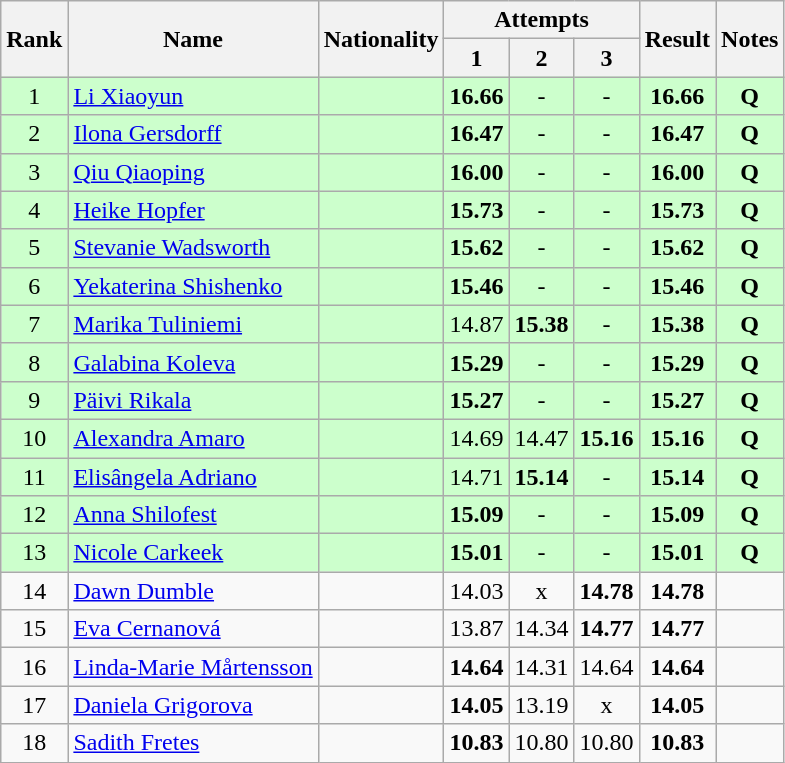<table class="wikitable sortable" style="text-align:center">
<tr>
<th rowspan=2>Rank</th>
<th rowspan=2>Name</th>
<th rowspan=2>Nationality</th>
<th colspan=3>Attempts</th>
<th rowspan=2>Result</th>
<th rowspan=2>Notes</th>
</tr>
<tr>
<th>1</th>
<th>2</th>
<th>3</th>
</tr>
<tr bgcolor=ccffcc>
<td>1</td>
<td align=left><a href='#'>Li Xiaoyun</a></td>
<td align=left></td>
<td><strong>16.66</strong></td>
<td>-</td>
<td>-</td>
<td><strong>16.66</strong></td>
<td><strong>Q</strong></td>
</tr>
<tr bgcolor=ccffcc>
<td>2</td>
<td align=left><a href='#'>Ilona Gersdorff</a></td>
<td align=left></td>
<td><strong>16.47</strong></td>
<td>-</td>
<td>-</td>
<td><strong>16.47</strong></td>
<td><strong>Q</strong></td>
</tr>
<tr bgcolor=ccffcc>
<td>3</td>
<td align=left><a href='#'>Qiu Qiaoping</a></td>
<td align=left></td>
<td><strong>16.00</strong></td>
<td>-</td>
<td>-</td>
<td><strong>16.00</strong></td>
<td><strong>Q</strong></td>
</tr>
<tr bgcolor=ccffcc>
<td>4</td>
<td align=left><a href='#'>Heike Hopfer</a></td>
<td align=left></td>
<td><strong>15.73</strong></td>
<td>-</td>
<td>-</td>
<td><strong>15.73</strong></td>
<td><strong>Q</strong></td>
</tr>
<tr bgcolor=ccffcc>
<td>5</td>
<td align=left><a href='#'>Stevanie Wadsworth</a></td>
<td align=left></td>
<td><strong>15.62</strong></td>
<td>-</td>
<td>-</td>
<td><strong>15.62</strong></td>
<td><strong>Q</strong></td>
</tr>
<tr bgcolor=ccffcc>
<td>6</td>
<td align=left><a href='#'>Yekaterina Shishenko</a></td>
<td align=left></td>
<td><strong>15.46</strong></td>
<td>-</td>
<td>-</td>
<td><strong>15.46</strong></td>
<td><strong>Q</strong></td>
</tr>
<tr bgcolor=ccffcc>
<td>7</td>
<td align=left><a href='#'>Marika Tuliniemi</a></td>
<td align=left></td>
<td>14.87</td>
<td><strong>15.38</strong></td>
<td>-</td>
<td><strong>15.38</strong></td>
<td><strong>Q</strong></td>
</tr>
<tr bgcolor=ccffcc>
<td>8</td>
<td align=left><a href='#'>Galabina Koleva</a></td>
<td align=left></td>
<td><strong>15.29</strong></td>
<td>-</td>
<td>-</td>
<td><strong>15.29</strong></td>
<td><strong>Q</strong></td>
</tr>
<tr bgcolor=ccffcc>
<td>9</td>
<td align=left><a href='#'>Päivi Rikala</a></td>
<td align=left></td>
<td><strong>15.27</strong></td>
<td>-</td>
<td>-</td>
<td><strong>15.27</strong></td>
<td><strong>Q</strong></td>
</tr>
<tr bgcolor=ccffcc>
<td>10</td>
<td align=left><a href='#'>Alexandra Amaro</a></td>
<td align=left></td>
<td>14.69</td>
<td>14.47</td>
<td><strong>15.16</strong></td>
<td><strong>15.16</strong></td>
<td><strong>Q</strong></td>
</tr>
<tr bgcolor=ccffcc>
<td>11</td>
<td align=left><a href='#'>Elisângela Adriano</a></td>
<td align=left></td>
<td>14.71</td>
<td><strong>15.14</strong></td>
<td>-</td>
<td><strong>15.14</strong></td>
<td><strong>Q</strong></td>
</tr>
<tr bgcolor=ccffcc>
<td>12</td>
<td align=left><a href='#'>Anna Shilofest</a></td>
<td align=left></td>
<td><strong>15.09</strong></td>
<td>-</td>
<td>-</td>
<td><strong>15.09</strong></td>
<td><strong>Q</strong></td>
</tr>
<tr bgcolor=ccffcc>
<td>13</td>
<td align=left><a href='#'>Nicole Carkeek</a></td>
<td align=left></td>
<td><strong>15.01</strong></td>
<td>-</td>
<td>-</td>
<td><strong>15.01</strong></td>
<td><strong>Q</strong></td>
</tr>
<tr>
<td>14</td>
<td align=left><a href='#'>Dawn Dumble</a></td>
<td align=left></td>
<td>14.03</td>
<td>x</td>
<td><strong>14.78</strong></td>
<td><strong>14.78</strong></td>
<td></td>
</tr>
<tr>
<td>15</td>
<td align=left><a href='#'>Eva Cernanová</a></td>
<td align=left></td>
<td>13.87</td>
<td>14.34</td>
<td><strong>14.77</strong></td>
<td><strong>14.77</strong></td>
<td></td>
</tr>
<tr>
<td>16</td>
<td align=left><a href='#'>Linda-Marie Mårtensson</a></td>
<td align=left></td>
<td><strong>14.64</strong></td>
<td>14.31</td>
<td>14.64</td>
<td><strong>14.64</strong></td>
<td></td>
</tr>
<tr>
<td>17</td>
<td align=left><a href='#'>Daniela Grigorova</a></td>
<td align=left></td>
<td><strong>14.05</strong></td>
<td>13.19</td>
<td>x</td>
<td><strong>14.05</strong></td>
<td></td>
</tr>
<tr>
<td>18</td>
<td align=left><a href='#'>Sadith Fretes</a></td>
<td align=left></td>
<td><strong>10.83</strong></td>
<td>10.80</td>
<td>10.80</td>
<td><strong>10.83</strong></td>
<td></td>
</tr>
</table>
